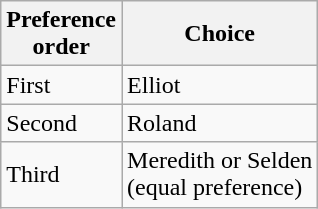<table class="wikitable">
<tr>
<th>Preference<br>order</th>
<th>Choice</th>
</tr>
<tr>
<td>First</td>
<td>Elliot</td>
</tr>
<tr>
<td>Second</td>
<td>Roland</td>
</tr>
<tr>
<td>Third</td>
<td>Meredith or Selden<br>(equal preference)</td>
</tr>
</table>
